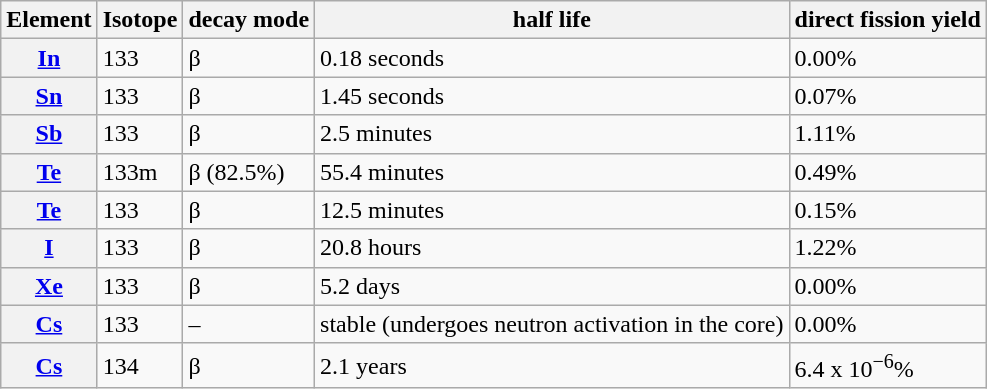<table class="wikitable">
<tr>
<th>Element</th>
<th>Isotope</th>
<th>decay mode</th>
<th>half life</th>
<th>direct fission yield</th>
</tr>
<tr>
<th><a href='#'>In</a></th>
<td>133</td>
<td>β</td>
<td>0.18 seconds</td>
<td>0.00%</td>
</tr>
<tr>
<th><a href='#'>Sn</a></th>
<td>133</td>
<td>β</td>
<td>1.45 seconds</td>
<td>0.07%</td>
</tr>
<tr>
<th><a href='#'>Sb</a></th>
<td>133</td>
<td>β</td>
<td>2.5 minutes</td>
<td>1.11%</td>
</tr>
<tr>
<th><a href='#'>Te</a></th>
<td>133m</td>
<td>β (82.5%)</td>
<td>55.4 minutes</td>
<td>0.49%</td>
</tr>
<tr>
<th><a href='#'>Te</a></th>
<td>133</td>
<td>β</td>
<td>12.5 minutes</td>
<td>0.15%</td>
</tr>
<tr>
<th><a href='#'>I</a></th>
<td>133</td>
<td>β</td>
<td>20.8 hours</td>
<td>1.22%</td>
</tr>
<tr>
<th><a href='#'>Xe</a></th>
<td>133</td>
<td>β</td>
<td>5.2 days</td>
<td>0.00%</td>
</tr>
<tr>
<th><a href='#'>Cs</a></th>
<td>133</td>
<td>–</td>
<td>stable (undergoes neutron activation in the core)</td>
<td>0.00%</td>
</tr>
<tr>
<th><a href='#'>Cs</a></th>
<td>134</td>
<td>β</td>
<td>2.1 years</td>
<td>6.4 x 10<sup>−6</sup>%</td>
</tr>
</table>
